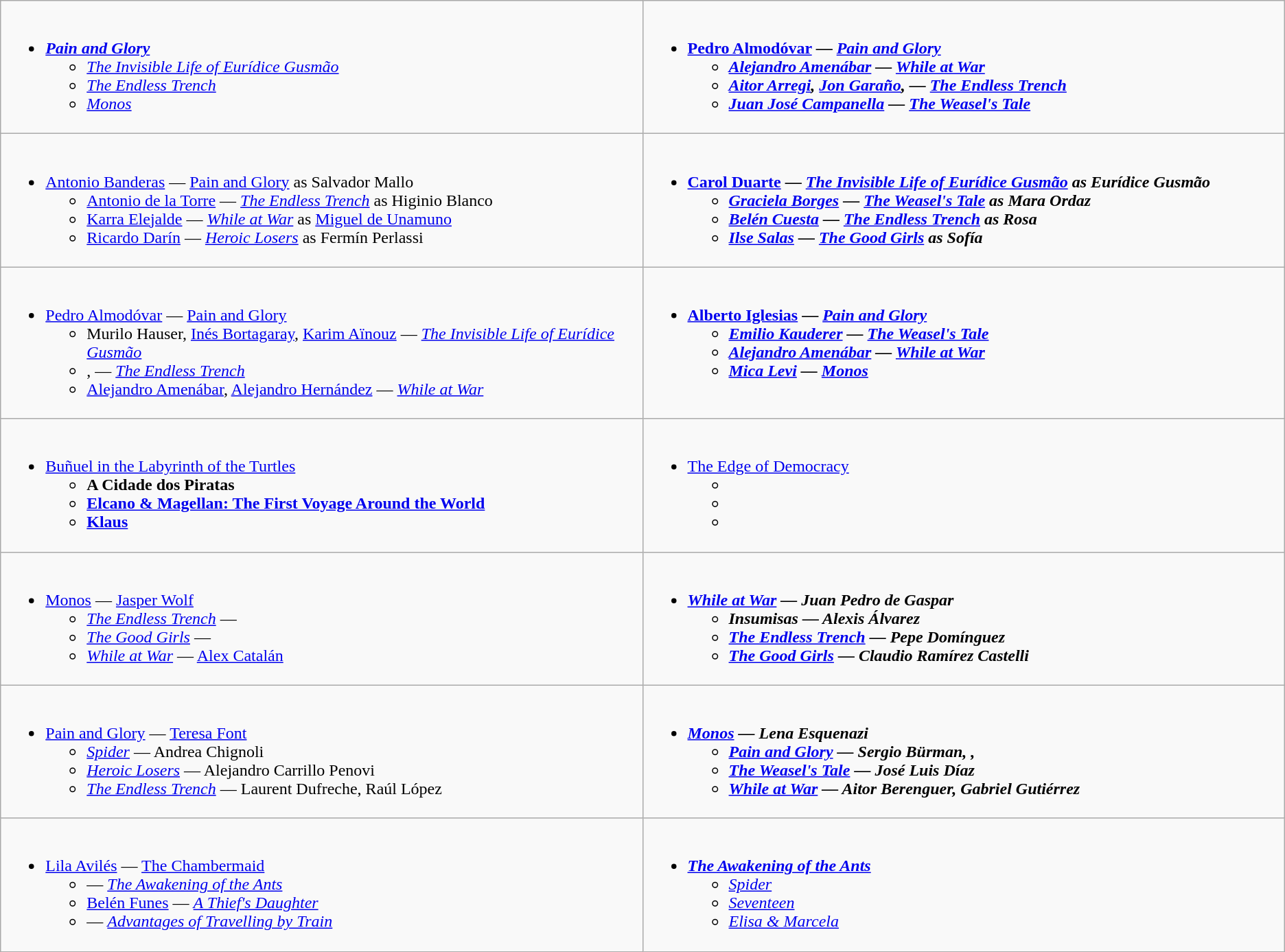<table class=wikitable style="width="100%">
<tr>
<td style="vertical-align:top;" width="50%"><br><ul><li><strong><em><a href='#'>Pain and Glory</a></em></strong><ul><li><em><a href='#'>The Invisible Life of Eurídice Gusmão</a></em></li><li><em><a href='#'>The Endless Trench</a></em></li><li><em><a href='#'>Monos</a></em></li></ul></li></ul></td>
<td style="vertical-align:top;" width="50%"><br><ul><li><strong><a href='#'>Pedro Almodóvar</a> — <em><a href='#'>Pain and Glory</a><strong><em><ul><li><a href='#'>Alejandro Amenábar</a> — </em><a href='#'>While at War</a><em></li><li><a href='#'>Aitor Arregi</a>, <a href='#'>Jon Garaño</a>,  — </em><a href='#'>The Endless Trench</a><em></li><li><a href='#'>Juan José Campanella</a> — </em><a href='#'>The Weasel's Tale</a><em></li></ul></li></ul></td>
</tr>
<tr>
<td style="vertical-align:top;" width="50%"><br><ul><li></strong><a href='#'>Antonio Banderas</a> — </em><a href='#'>Pain and Glory</a></em></strong> as Salvador Mallo<ul><li><a href='#'>Antonio de la Torre</a> — <em><a href='#'>The Endless Trench</a></em> as Higinio Blanco</li><li><a href='#'>Karra Elejalde</a> — <em><a href='#'>While at War</a></em> as <a href='#'>Miguel de Unamuno</a></li><li><a href='#'>Ricardo Darín</a> — <em><a href='#'>Heroic Losers</a></em> as Fermín Perlassi</li></ul></li></ul></td>
<td style="vertical-align:top;" width="50%"><br><ul><li><strong><a href='#'>Carol Duarte</a> — <em><a href='#'>The Invisible Life of Eurídice Gusmão</a><strong><em> as Eurídice Gusmão<ul><li><a href='#'>Graciela Borges</a> — </em><a href='#'>The Weasel's Tale</a><em> as Mara Ordaz</li><li><a href='#'>Belén Cuesta</a> — </em><a href='#'>The Endless Trench</a><em> as Rosa</li><li><a href='#'>Ilse Salas</a> — </em><a href='#'>The Good Girls</a><em> as Sofía</li></ul></li></ul></td>
</tr>
<tr>
<td style="vertical-align:top;" width="50%"><br><ul><li></strong><a href='#'>Pedro Almodóvar</a> — </em><a href='#'>Pain and Glory</a></em></strong><ul><li>Murilo Hauser, <a href='#'>Inés Bortagaray</a>, <a href='#'>Karim Aïnouz</a> — <em><a href='#'>The Invisible Life of Eurídice Gusmão</a></em></li><li>,  — <em><a href='#'>The Endless Trench</a></em></li><li><a href='#'>Alejandro Amenábar</a>, <a href='#'>Alejandro Hernández</a> — <em><a href='#'>While at War</a></em></li></ul></li></ul></td>
<td style="vertical-align:top;" width="50%"><br><ul><li><strong><a href='#'>Alberto Iglesias</a> — <em><a href='#'>Pain and Glory</a><strong><em><ul><li><a href='#'>Emilio Kauderer</a> — </em><a href='#'>The Weasel's Tale</a><em></li><li><a href='#'>Alejandro Amenábar</a> — </em><a href='#'>While at War</a><em></li><li><a href='#'>Mica Levi</a> — </em><a href='#'>Monos</a><em></li></ul></li></ul></td>
</tr>
<tr>
<td style="vertical-align:top;" width="50%"><br><ul><li></em></strong><a href='#'>Buñuel in the Labyrinth of the Turtles</a><strong><em><ul><li></em>A Cidade dos Piratas<em></li><li></em><a href='#'>Elcano & Magellan: The First Voyage Around the World</a><em></li><li></em><a href='#'>Klaus</a><em></li></ul></li></ul></td>
<td style="vertical-align:top;" width="50%"><br><ul><li></em></strong><a href='#'>The Edge of Democracy</a><strong><em><ul><li></em><em></li><li></em><em></li><li></em><em></li></ul></li></ul></td>
</tr>
<tr>
<td style="vertical-align:top;" width="50%"><br><ul><li></em></strong><a href='#'>Monos</a></em> — <a href='#'>Jasper Wolf</a></strong><ul><li><em><a href='#'>The Endless Trench</a></em> — </li><li><em><a href='#'>The Good Girls</a></em> — </li><li><em><a href='#'>While at War</a></em> — <a href='#'>Alex Catalán</a></li></ul></li></ul></td>
<td style="vertical-align:top;" width="50%"><br><ul><li><strong><em><a href='#'>While at War</a><em> — Juan Pedro de Gaspar<strong><ul><li></em>Insumisas<em> — Alexis Álvarez</li><li></em><a href='#'>The Endless Trench</a><em> — Pepe Domínguez</li><li></em><a href='#'>The Good Girls</a><em> — Claudio Ramírez Castelli</li></ul></li></ul></td>
</tr>
<tr>
<td style="vertical-align:top;" width="50%"><br><ul><li></em></strong><a href='#'>Pain and Glory</a></em> — <a href='#'>Teresa Font</a></strong><ul><li><em><a href='#'>Spider</a></em> — Andrea Chignoli</li><li><em><a href='#'>Heroic Losers</a></em> — Alejandro Carrillo Penovi</li><li><em><a href='#'>The Endless Trench</a></em> — Laurent Dufreche, Raúl López</li></ul></li></ul></td>
<td style="vertical-align:top;" width="50%"><br><ul><li><strong><em><a href='#'>Monos</a><em> — Lena Esquenazi<strong><ul><li></em><a href='#'>Pain and Glory</a><em> — Sergio Bürman, , </li><li></em><a href='#'>The Weasel's Tale</a><em> — José Luis Díaz</li><li></em><a href='#'>While at War</a><em> — Aitor Berenguer, Gabriel Gutiérrez</li></ul></li></ul></td>
</tr>
<tr>
<td style="vertical-align:top;" width="50%"><br><ul><li></strong><a href='#'>Lila Avilés</a> — </em><a href='#'>The Chambermaid</a></em></strong><ul><li> — <em><a href='#'>The Awakening of the Ants</a></em></li><li><a href='#'>Belén Funes</a> — <em><a href='#'>A Thief's Daughter</a></em></li><li> — <em><a href='#'>Advantages of Travelling by Train</a></em></li></ul></li></ul></td>
<td style="vertical-align:top;" width="50%"><br><ul><li><strong><em><a href='#'>The Awakening of the Ants</a></em></strong><ul><li><em><a href='#'>Spider</a></em></li><li><em><a href='#'>Seventeen</a></em></li><li><em><a href='#'>Elisa & Marcela</a></em></li></ul></li></ul></td>
</tr>
</table>
